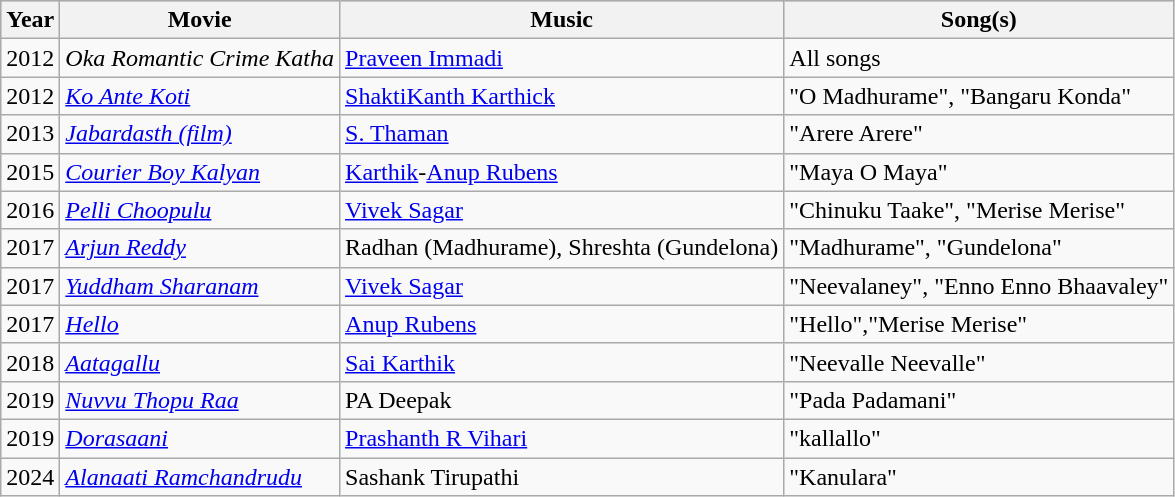<table class="wikitable">
<tr style="background:#ccc; text-align:center;">
<th>Year</th>
<th>Movie</th>
<th>Music</th>
<th>Song(s)</th>
</tr>
<tr>
<td>2012</td>
<td><em>Oka Romantic Crime Katha</em></td>
<td><a href='#'>Praveen Immadi</a></td>
<td>All songs</td>
</tr>
<tr>
<td>2012</td>
<td><em><a href='#'>Ko Ante Koti</a></em></td>
<td><a href='#'>ShaktiKanth Karthick</a></td>
<td>"O Madhurame", "Bangaru Konda"</td>
</tr>
<tr>
<td>2013</td>
<td><em><a href='#'>Jabardasth (film)</a></em></td>
<td><a href='#'>S. Thaman</a></td>
<td>"Arere Arere"</td>
</tr>
<tr>
<td>2015</td>
<td><em><a href='#'>Courier Boy Kalyan</a></em></td>
<td><a href='#'>Karthik</a>-<a href='#'>Anup Rubens</a></td>
<td>"Maya O Maya"</td>
</tr>
<tr>
<td>2016</td>
<td><em><a href='#'>Pelli Choopulu</a></em></td>
<td><a href='#'>Vivek Sagar</a></td>
<td>"Chinuku Taake", "Merise Merise"</td>
</tr>
<tr>
<td>2017</td>
<td><em><a href='#'>Arjun Reddy</a></em></td>
<td>Radhan (Madhurame), Shreshta (Gundelona)</td>
<td>"Madhurame", "Gundelona"</td>
</tr>
<tr>
<td>2017</td>
<td><em><a href='#'>Yuddham Sharanam</a></em></td>
<td><a href='#'>Vivek Sagar</a></td>
<td>"Neevalaney", "Enno Enno Bhaavaley"</td>
</tr>
<tr>
<td>2017</td>
<td><em><a href='#'>Hello</a></em></td>
<td><a href='#'>Anup Rubens</a></td>
<td>"Hello","Merise Merise"</td>
</tr>
<tr>
<td>2018</td>
<td><em><a href='#'>Aatagallu</a></em></td>
<td><a href='#'>Sai Karthik</a></td>
<td>"Neevalle Neevalle"</td>
</tr>
<tr>
<td>2019</td>
<td><em><a href='#'>Nuvvu Thopu Raa</a></em></td>
<td>PA Deepak</td>
<td>"Pada Padamani"</td>
</tr>
<tr>
<td>2019</td>
<td><em><a href='#'>Dorasaani</a></em></td>
<td><a href='#'>Prashanth R Vihari</a></td>
<td>"kallallo"</td>
</tr>
<tr>
<td>2024</td>
<td><em><a href='#'>Alanaati Ramchandrudu</a></em></td>
<td>Sashank Tirupathi</td>
<td>"Kanulara"</td>
</tr>
</table>
